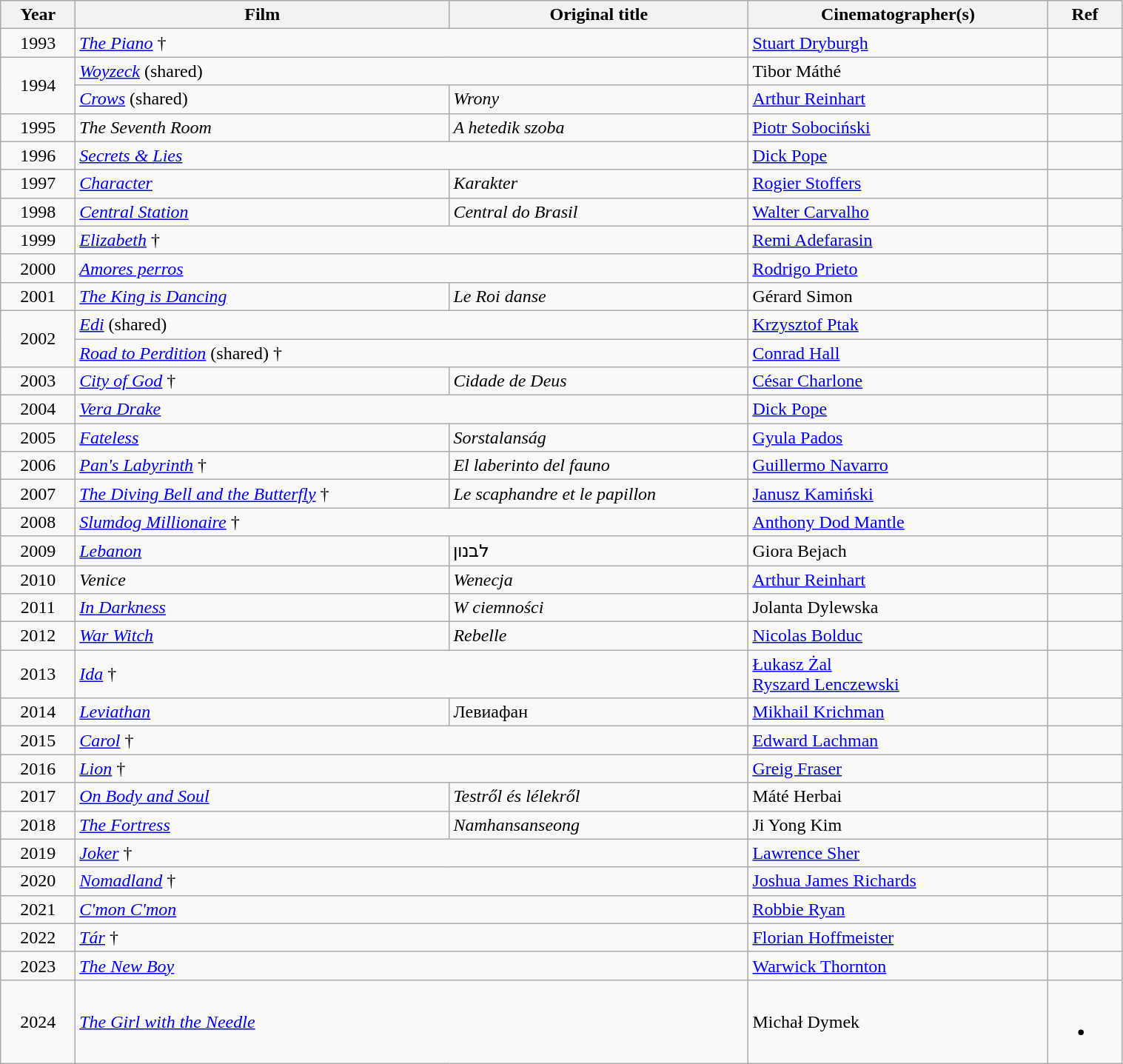<table class="sortable wikitable" width="80%" cellpadding="5">
<tr>
<th width="5%">Year</th>
<th width="25%">Film</th>
<th width="20%">Original title</th>
<th width="20%">Cinematographer(s)</th>
<th width="5%" class="unsortable">Ref</th>
</tr>
<tr>
<td style="text-align:center;">1993</td>
<td colspan="2"><em><a href='#'>The Piano</a></em> †</td>
<td><a href='#'>Stuart Dryburgh</a></td>
<td></td>
</tr>
<tr>
<td style="text-align:center;" rowspan=2>1994</td>
<td colspan="2"><em><a href='#'>Woyzeck</a></em> (shared)</td>
<td>Tibor Máthé</td>
<td></td>
</tr>
<tr>
<td><em><a href='#'>Crows</a></em> (shared)</td>
<td><em>Wrony</em></td>
<td><a href='#'>Arthur Reinhart</a></td>
<td></td>
</tr>
<tr>
<td style="text-align:center;">1995</td>
<td><em>The Seventh Room</em></td>
<td><em>A hetedik szoba</em></td>
<td><a href='#'>Piotr Sobociński</a></td>
<td></td>
</tr>
<tr>
<td style="text-align:center;">1996</td>
<td colspan="2"><em><a href='#'>Secrets & Lies</a></em></td>
<td><a href='#'>Dick Pope</a></td>
<td></td>
</tr>
<tr>
<td style="text-align:center;">1997</td>
<td><em><a href='#'>Character</a></em></td>
<td><em>Karakter</em></td>
<td><a href='#'>Rogier Stoffers</a></td>
<td></td>
</tr>
<tr>
<td style="text-align:center;">1998</td>
<td><em><a href='#'>Central Station</a></em></td>
<td><em>Central do Brasil</em></td>
<td><a href='#'>Walter Carvalho</a></td>
<td></td>
</tr>
<tr>
<td style="text-align:center;">1999</td>
<td colspan="2"><em><a href='#'>Elizabeth</a></em> †</td>
<td><a href='#'>Remi Adefarasin</a></td>
<td></td>
</tr>
<tr>
<td style="text-align:center;">2000</td>
<td colspan="2"><em><a href='#'>Amores perros</a></em></td>
<td><a href='#'>Rodrigo Prieto</a></td>
<td></td>
</tr>
<tr>
<td style="text-align:center;">2001</td>
<td><em><a href='#'>The King is Dancing</a></em></td>
<td><em>Le Roi danse</em></td>
<td>Gérard Simon</td>
<td></td>
</tr>
<tr>
<td style="text-align:center;" rowspan=2>2002</td>
<td colspan="2"><em><a href='#'>Edi</a></em> (shared)</td>
<td><a href='#'>Krzysztof Ptak</a></td>
<td></td>
</tr>
<tr>
<td colspan="2"><em><a href='#'>Road to Perdition</a></em> (shared) †</td>
<td><a href='#'>Conrad Hall</a></td>
<td></td>
</tr>
<tr>
<td style="text-align:center;">2003</td>
<td><em><a href='#'>City of God</a></em> †</td>
<td><em>Cidade de Deus</em></td>
<td><a href='#'>César Charlone</a></td>
<td></td>
</tr>
<tr>
<td style="text-align:center;">2004</td>
<td colspan="2"><em><a href='#'>Vera Drake</a></em></td>
<td><a href='#'>Dick Pope</a></td>
<td></td>
</tr>
<tr>
<td style="text-align:center;">2005</td>
<td><em><a href='#'>Fateless</a></em></td>
<td><em>Sorstalanság</em></td>
<td><a href='#'>Gyula Pados</a></td>
<td></td>
</tr>
<tr>
<td style="text-align:center;">2006</td>
<td><em><a href='#'>Pan's Labyrinth</a></em> †</td>
<td><em>El laberinto del fauno</em></td>
<td><a href='#'>Guillermo Navarro</a></td>
<td></td>
</tr>
<tr>
<td style="text-align:center;">2007</td>
<td><em><a href='#'>The Diving Bell and the Butterfly</a></em> †</td>
<td><em>Le scaphandre et le papillon</em></td>
<td><a href='#'>Janusz Kamiński</a></td>
<td></td>
</tr>
<tr>
<td style="text-align:center;">2008</td>
<td colspan="2"><em><a href='#'>Slumdog Millionaire</a></em> †</td>
<td><a href='#'>Anthony Dod Mantle</a></td>
<td></td>
</tr>
<tr>
<td style="text-align:center;">2009</td>
<td><em><a href='#'>Lebanon</a></em></td>
<td>לבנון</td>
<td>Giora Bejach</td>
<td></td>
</tr>
<tr>
<td style="text-align:center;">2010</td>
<td><em>Venice</em></td>
<td><em>Wenecja</em></td>
<td><a href='#'>Arthur Reinhart</a></td>
<td></td>
</tr>
<tr>
<td style="text-align:center;">2011</td>
<td><em><a href='#'>In Darkness</a></em></td>
<td><em>W ciemności</em></td>
<td>Jolanta Dylewska</td>
<td></td>
</tr>
<tr>
<td style="text-align:center;">2012</td>
<td><em><a href='#'>War Witch</a></em></td>
<td><em>Rebelle</em></td>
<td><a href='#'>Nicolas Bolduc</a></td>
<td></td>
</tr>
<tr>
<td style="text-align:center;">2013</td>
<td colspan="2"><em><a href='#'>Ida</a></em> †</td>
<td><a href='#'>Łukasz Żal</a> <br> <a href='#'>Ryszard Lenczewski</a></td>
<td></td>
</tr>
<tr>
<td style="text-align:center;">2014</td>
<td><em><a href='#'>Leviathan</a></em></td>
<td>Левиафан</td>
<td><a href='#'>Mikhail Krichman</a></td>
<td></td>
</tr>
<tr>
<td style="text-align:center;">2015</td>
<td colspan="2"><em><a href='#'>Carol</a></em> †</td>
<td><a href='#'>Edward Lachman</a></td>
<td></td>
</tr>
<tr>
<td style="text-align:center;">2016</td>
<td colspan="2"><em><a href='#'>Lion</a></em> †</td>
<td><a href='#'>Greig Fraser</a></td>
<td></td>
</tr>
<tr>
<td style="text-align:center;">2017</td>
<td><em><a href='#'>On Body and Soul</a></em></td>
<td><em>Testről és lélekről</em></td>
<td>Máté Herbai</td>
<td></td>
</tr>
<tr>
<td style="text-align:center;">2018</td>
<td><em><a href='#'>The Fortress</a></em></td>
<td><em>Namhansanseong</em></td>
<td>Ji Yong Kim</td>
<td></td>
</tr>
<tr>
<td style="text-align:center;">2019</td>
<td colspan="2"><em><a href='#'>Joker</a></em> †</td>
<td><a href='#'>Lawrence Sher</a></td>
<td></td>
</tr>
<tr>
<td style="text-align:center;">2020</td>
<td colspan="2"><em><a href='#'>Nomadland</a></em> †</td>
<td><a href='#'>Joshua James Richards</a></td>
<td></td>
</tr>
<tr>
<td style="text-align:center;">2021</td>
<td colspan="2"><em><a href='#'>C'mon C'mon</a></em></td>
<td><a href='#'>Robbie Ryan</a></td>
<td></td>
</tr>
<tr>
<td style="text-align:center;">2022</td>
<td colspan="2"><em><a href='#'>Tár</a></em> †</td>
<td><a href='#'>Florian Hoffmeister</a></td>
<td></td>
</tr>
<tr>
<td style="text-align:center;">2023</td>
<td colspan="2"><em><a href='#'>The New Boy</a></em></td>
<td><a href='#'>Warwick Thornton</a></td>
<td></td>
</tr>
<tr>
<td style="text-align:center;">2024</td>
<td colspan="2"><em><a href='#'>The Girl with the Needle</a></em></td>
<td>Michał Dymek</td>
<td><br><ul><li></li></ul></td>
</tr>
</table>
